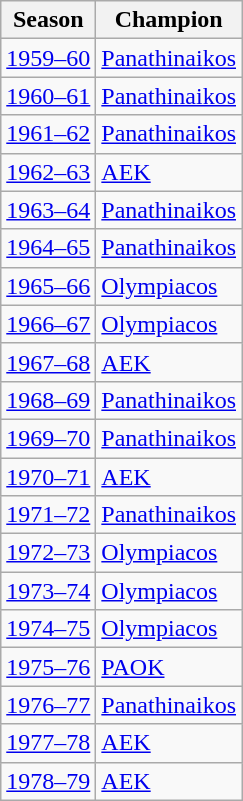<table class="wikitable sortable" style="display:inline-table">
<tr>
<th>Season</th>
<th>Champion</th>
</tr>
<tr>
<td><a href='#'>1959–60</a></td>
<td> <a href='#'>Panathinaikos</a></td>
</tr>
<tr>
<td><a href='#'>1960–61</a></td>
<td> <a href='#'>Panathinaikos</a></td>
</tr>
<tr>
<td><a href='#'>1961–62</a></td>
<td> <a href='#'>Panathinaikos</a></td>
</tr>
<tr>
<td><a href='#'>1962–63</a></td>
<td> <a href='#'>AEK</a></td>
</tr>
<tr>
<td><a href='#'>1963–64</a></td>
<td> <a href='#'>Panathinaikos</a></td>
</tr>
<tr>
<td><a href='#'>1964–65</a></td>
<td> <a href='#'>Panathinaikos</a></td>
</tr>
<tr>
<td><a href='#'>1965–66</a></td>
<td> <a href='#'>Olympiacos</a></td>
</tr>
<tr>
<td><a href='#'>1966–67</a></td>
<td> <a href='#'>Olympiacos</a></td>
</tr>
<tr>
<td><a href='#'>1967–68</a></td>
<td> <a href='#'>AEK</a></td>
</tr>
<tr>
<td><a href='#'>1968–69</a></td>
<td> <a href='#'>Panathinaikos</a></td>
</tr>
<tr>
<td><a href='#'>1969–70</a></td>
<td> <a href='#'>Panathinaikos</a></td>
</tr>
<tr>
<td><a href='#'>1970–71</a></td>
<td> <a href='#'>AEK</a></td>
</tr>
<tr>
<td><a href='#'>1971–72</a></td>
<td> <a href='#'>Panathinaikos</a></td>
</tr>
<tr>
<td><a href='#'>1972–73</a></td>
<td> <a href='#'>Olympiacos</a></td>
</tr>
<tr>
<td><a href='#'>1973–74</a></td>
<td> <a href='#'>Olympiacos</a></td>
</tr>
<tr>
<td><a href='#'>1974–75</a></td>
<td> <a href='#'>Olympiacos</a></td>
</tr>
<tr>
<td><a href='#'>1975–76</a></td>
<td> <a href='#'>PAOK</a></td>
</tr>
<tr>
<td><a href='#'>1976–77</a></td>
<td> <a href='#'>Panathinaikos</a></td>
</tr>
<tr>
<td><a href='#'>1977–78</a></td>
<td> <a href='#'>AEK</a></td>
</tr>
<tr>
<td><a href='#'>1978–79</a></td>
<td> <a href='#'>AEK</a></td>
</tr>
</table>
